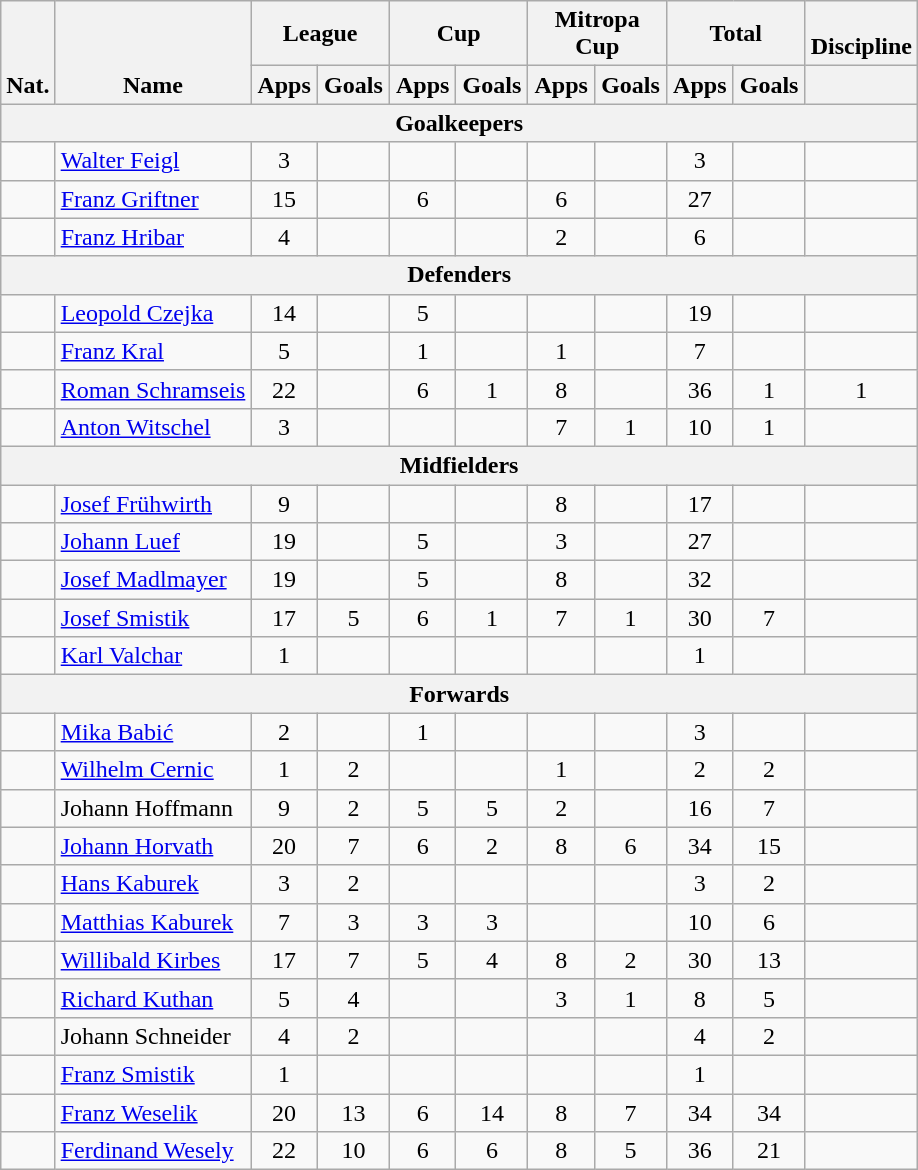<table class="wikitable" style="text-align:center">
<tr>
<th rowspan="2" valign="bottom">Nat.</th>
<th rowspan="2" valign="bottom">Name</th>
<th colspan="2" width="85">League</th>
<th colspan="2" width="85">Cup</th>
<th colspan="2" width="85">Mitropa Cup</th>
<th colspan="2" width="85">Total</th>
<th valign="bottom">Discipline</th>
</tr>
<tr>
<th>Apps</th>
<th>Goals</th>
<th>Apps</th>
<th>Goals</th>
<th>Apps</th>
<th>Goals</th>
<th>Apps</th>
<th>Goals</th>
<th></th>
</tr>
<tr>
<th colspan=20>Goalkeepers</th>
</tr>
<tr>
<td></td>
<td align="left"><a href='#'>Walter Feigl</a></td>
<td>3</td>
<td></td>
<td></td>
<td></td>
<td></td>
<td></td>
<td>3</td>
<td></td>
<td></td>
</tr>
<tr>
<td></td>
<td align="left"><a href='#'>Franz Griftner</a></td>
<td>15</td>
<td></td>
<td>6</td>
<td></td>
<td>6</td>
<td></td>
<td>27</td>
<td></td>
<td></td>
</tr>
<tr>
<td></td>
<td align="left"><a href='#'>Franz Hribar</a></td>
<td>4</td>
<td></td>
<td></td>
<td></td>
<td>2</td>
<td></td>
<td>6</td>
<td></td>
<td></td>
</tr>
<tr>
<th colspan=20>Defenders</th>
</tr>
<tr>
<td></td>
<td align="left"><a href='#'>Leopold Czejka</a></td>
<td>14</td>
<td></td>
<td>5</td>
<td></td>
<td></td>
<td></td>
<td>19</td>
<td></td>
<td></td>
</tr>
<tr>
<td></td>
<td align="left"><a href='#'>Franz Kral</a></td>
<td>5</td>
<td></td>
<td>1</td>
<td></td>
<td>1</td>
<td></td>
<td>7</td>
<td></td>
<td></td>
</tr>
<tr>
<td></td>
<td align="left"><a href='#'>Roman Schramseis</a></td>
<td>22</td>
<td></td>
<td>6</td>
<td>1</td>
<td>8</td>
<td></td>
<td>36</td>
<td>1</td>
<td>1</td>
</tr>
<tr>
<td></td>
<td align="left"><a href='#'>Anton Witschel</a></td>
<td>3</td>
<td></td>
<td></td>
<td></td>
<td>7</td>
<td>1</td>
<td>10</td>
<td>1</td>
<td></td>
</tr>
<tr>
<th colspan=20>Midfielders</th>
</tr>
<tr>
<td></td>
<td align="left"><a href='#'>Josef Frühwirth</a></td>
<td>9</td>
<td></td>
<td></td>
<td></td>
<td>8</td>
<td></td>
<td>17</td>
<td></td>
<td></td>
</tr>
<tr>
<td></td>
<td align="left"><a href='#'>Johann Luef</a></td>
<td>19</td>
<td></td>
<td>5</td>
<td></td>
<td>3</td>
<td></td>
<td>27</td>
<td></td>
<td></td>
</tr>
<tr>
<td></td>
<td align="left"><a href='#'>Josef Madlmayer</a></td>
<td>19</td>
<td></td>
<td>5</td>
<td></td>
<td>8</td>
<td></td>
<td>32</td>
<td></td>
<td></td>
</tr>
<tr>
<td></td>
<td align="left"><a href='#'>Josef Smistik</a></td>
<td>17</td>
<td>5</td>
<td>6</td>
<td>1</td>
<td>7</td>
<td>1</td>
<td>30</td>
<td>7</td>
<td></td>
</tr>
<tr>
<td></td>
<td align="left"><a href='#'>Karl Valchar</a></td>
<td>1</td>
<td></td>
<td></td>
<td></td>
<td></td>
<td></td>
<td>1</td>
<td></td>
<td></td>
</tr>
<tr>
<th colspan=20>Forwards</th>
</tr>
<tr>
<td></td>
<td align="left"><a href='#'>Mika Babić</a></td>
<td>2</td>
<td></td>
<td>1</td>
<td></td>
<td></td>
<td></td>
<td>3</td>
<td></td>
<td></td>
</tr>
<tr>
<td></td>
<td align="left"><a href='#'>Wilhelm Cernic</a></td>
<td>1</td>
<td>2</td>
<td></td>
<td></td>
<td>1</td>
<td></td>
<td>2</td>
<td>2</td>
<td></td>
</tr>
<tr>
<td></td>
<td align="left">Johann Hoffmann</td>
<td>9</td>
<td>2</td>
<td>5</td>
<td>5</td>
<td>2</td>
<td></td>
<td>16</td>
<td>7</td>
<td></td>
</tr>
<tr>
<td></td>
<td align="left"><a href='#'>Johann Horvath</a></td>
<td>20</td>
<td>7</td>
<td>6</td>
<td>2</td>
<td>8</td>
<td>6</td>
<td>34</td>
<td>15</td>
<td></td>
</tr>
<tr>
<td></td>
<td align="left"><a href='#'>Hans Kaburek</a></td>
<td>3</td>
<td>2</td>
<td></td>
<td></td>
<td></td>
<td></td>
<td>3</td>
<td>2</td>
<td></td>
</tr>
<tr>
<td></td>
<td align="left"><a href='#'>Matthias Kaburek</a></td>
<td>7</td>
<td>3</td>
<td>3</td>
<td>3</td>
<td></td>
<td></td>
<td>10</td>
<td>6</td>
<td></td>
</tr>
<tr>
<td></td>
<td align="left"><a href='#'>Willibald Kirbes</a></td>
<td>17</td>
<td>7</td>
<td>5</td>
<td>4</td>
<td>8</td>
<td>2</td>
<td>30</td>
<td>13</td>
<td></td>
</tr>
<tr>
<td></td>
<td align="left"><a href='#'>Richard Kuthan</a></td>
<td>5</td>
<td>4</td>
<td></td>
<td></td>
<td>3</td>
<td>1</td>
<td>8</td>
<td>5</td>
<td></td>
</tr>
<tr>
<td></td>
<td align="left">Johann Schneider</td>
<td>4</td>
<td>2</td>
<td></td>
<td></td>
<td></td>
<td></td>
<td>4</td>
<td>2</td>
<td></td>
</tr>
<tr>
<td></td>
<td align="left"><a href='#'>Franz Smistik</a></td>
<td>1</td>
<td></td>
<td></td>
<td></td>
<td></td>
<td></td>
<td>1</td>
<td></td>
<td></td>
</tr>
<tr>
<td></td>
<td align="left"><a href='#'>Franz Weselik</a></td>
<td>20</td>
<td>13</td>
<td>6</td>
<td>14</td>
<td>8</td>
<td>7</td>
<td>34</td>
<td>34</td>
<td></td>
</tr>
<tr>
<td></td>
<td align="left"><a href='#'>Ferdinand Wesely</a></td>
<td>22</td>
<td>10</td>
<td>6</td>
<td>6</td>
<td>8</td>
<td>5</td>
<td>36</td>
<td>21</td>
<td></td>
</tr>
</table>
